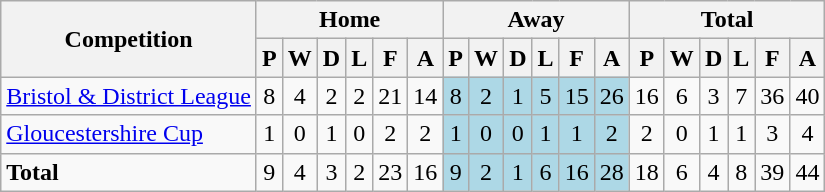<table class="wikitable" style="text-align:center;">
<tr>
<th rowspan="2">Competition</th>
<th colspan="6">Home</th>
<th colspan="6">Away</th>
<th colspan="6">Total</th>
</tr>
<tr>
<th>P</th>
<th>W</th>
<th>D</th>
<th>L</th>
<th>F</th>
<th>A</th>
<th>P</th>
<th>W</th>
<th>D</th>
<th>L</th>
<th>F</th>
<th>A</th>
<th>P</th>
<th>W</th>
<th>D</th>
<th>L</th>
<th>F</th>
<th>A</th>
</tr>
<tr>
<td style="text-align:left;"><a href='#'>Bristol & District League</a></td>
<td>8</td>
<td>4</td>
<td>2</td>
<td>2</td>
<td>21</td>
<td>14</td>
<td style="background-color:#ADD8E6;">8</td>
<td style="background-color:#ADD8E6;">2</td>
<td style="background-color:#ADD8E6;">1</td>
<td style="background-color:#ADD8E6;">5</td>
<td style="background-color:#ADD8E6;">15</td>
<td style="background-color:#ADD8E6;">26</td>
<td>16</td>
<td>6</td>
<td>3</td>
<td>7</td>
<td>36</td>
<td>40</td>
</tr>
<tr>
<td style="text-align:left;"><a href='#'>Gloucestershire Cup</a></td>
<td>1</td>
<td>0</td>
<td>1</td>
<td>0</td>
<td>2</td>
<td>2</td>
<td style="background-color:#ADD8E6;">1</td>
<td style="background-color:#ADD8E6;">0</td>
<td style="background-color:#ADD8E6;">0</td>
<td style="background-color:#ADD8E6;">1</td>
<td style="background-color:#ADD8E6;">1</td>
<td style="background-color:#ADD8E6;">2</td>
<td>2</td>
<td>0</td>
<td>1</td>
<td>1</td>
<td>3</td>
<td>4</td>
</tr>
<tr>
<td style="text-align:left;"><strong>Total</strong></td>
<td>9</td>
<td>4</td>
<td>3</td>
<td>2</td>
<td>23</td>
<td>16</td>
<td style="background-color:#ADD8E6;">9</td>
<td style="background-color:#ADD8E6;">2</td>
<td style="background-color:#ADD8E6;">1</td>
<td style="background-color:#ADD8E6;">6</td>
<td style="background-color:#ADD8E6;">16</td>
<td style="background-color:#ADD8E6;">28</td>
<td>18</td>
<td>6</td>
<td>4</td>
<td>8</td>
<td>39</td>
<td>44</td>
</tr>
</table>
